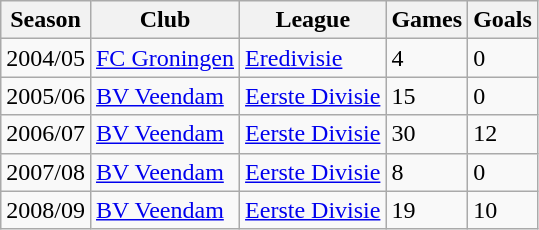<table class="wikitable" border="1">
<tr ---->
<th>Season</th>
<th>Club</th>
<th>League</th>
<th>Games</th>
<th>Goals</th>
</tr>
<tr ---->
<td>2004/05</td>
<td><a href='#'>FC Groningen</a></td>
<td><a href='#'>Eredivisie</a></td>
<td>4</td>
<td>0</td>
</tr>
<tr ---->
<td>2005/06</td>
<td><a href='#'>BV Veendam</a></td>
<td><a href='#'>Eerste Divisie</a></td>
<td>15</td>
<td>0</td>
</tr>
<tr ---->
<td>2006/07</td>
<td><a href='#'>BV Veendam</a></td>
<td><a href='#'>Eerste Divisie</a></td>
<td>30</td>
<td>12</td>
</tr>
<tr ---->
<td>2007/08</td>
<td><a href='#'>BV Veendam</a></td>
<td><a href='#'>Eerste Divisie</a></td>
<td>8</td>
<td>0</td>
</tr>
<tr ---->
<td>2008/09</td>
<td><a href='#'>BV Veendam</a></td>
<td><a href='#'>Eerste Divisie</a></td>
<td>19</td>
<td>10</td>
</tr>
</table>
